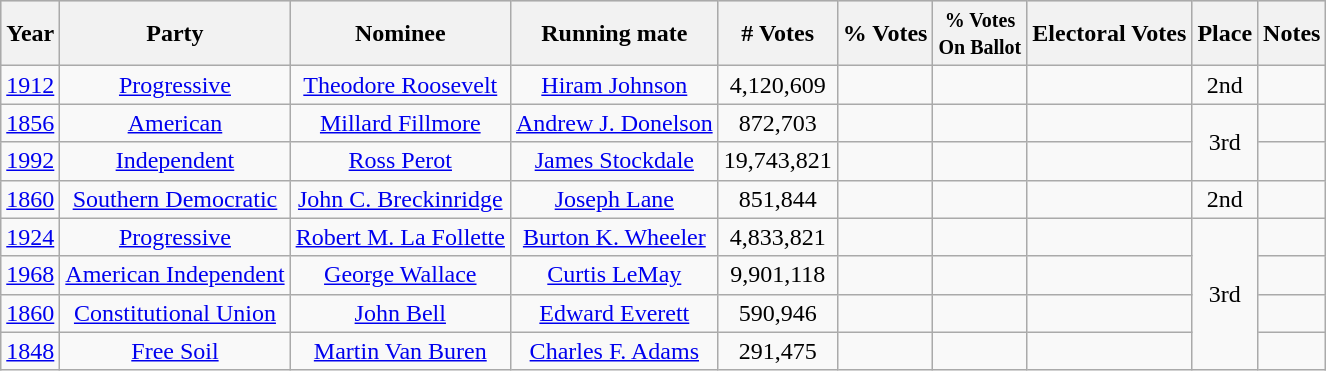<table class="wikitable sortable" style="text-align:center;" style="width:1050px">
<tr style="background:lightgrey;">
<th>Year</th>
<th>Party</th>
<th>Nominee</th>
<th>Running mate</th>
<th data-sort-type=number># Votes</th>
<th data-sort-type=number>% Votes</th>
<th data-sort-type=number><small>% Votes<br>On Ballot</small></th>
<th data-sort-type=number>Electoral Votes</th>
<th>Place</th>
<th class="unsortable">Notes</th>
</tr>
<tr>
<td align="center"><a href='#'>1912</a></td>
<td align="center"><a href='#'>Progressive</a></td>
<td align="center"><a href='#'>Theodore Roosevelt</a></td>
<td align="center"><a href='#'>Hiram Johnson</a></td>
<td align="center">4,120,609</td>
<td></td>
<td></td>
<td></td>
<td align="center">2nd</td>
<td align="center"></td>
</tr>
<tr>
<td align="center"><a href='#'>1856</a></td>
<td align="center"><a href='#'>American</a></td>
<td align="center"><a href='#'>Millard Fillmore</a></td>
<td align="center"><a href='#'>Andrew J. Donelson</a></td>
<td align="center">872,703</td>
<td></td>
<td></td>
<td></td>
<td rowspan=2 align="center">3rd</td>
<td align="center"></td>
</tr>
<tr>
<td align="center"><a href='#'>1992</a></td>
<td align="center"><a href='#'>Independent</a></td>
<td align="center"><a href='#'>Ross Perot</a></td>
<td align="center"><a href='#'>James Stockdale</a></td>
<td align="center">19,743,821</td>
<td></td>
<td></td>
<td></td>
<td align="center"></td>
</tr>
<tr>
<td align="center"><a href='#'>1860</a></td>
<td align="center"><a href='#'>Southern Democratic</a></td>
<td align="center"><a href='#'>John C. Breckinridge</a></td>
<td align="center"><a href='#'>Joseph Lane</a></td>
<td align="center">851,844</td>
<td></td>
<td></td>
<td></td>
<td align="center">2nd</td>
<td align="center"></td>
</tr>
<tr>
<td align="center"><a href='#'>1924</a></td>
<td align="center"><a href='#'>Progressive</a></td>
<td align="center"><a href='#'>Robert M. La Follette</a></td>
<td align="center"><a href='#'>Burton K. Wheeler</a></td>
<td align="center">4,833,821</td>
<td></td>
<td></td>
<td></td>
<td align="center" rowspan=6>3rd</td>
<td align="center"></td>
</tr>
<tr>
<td align="center"><a href='#'>1968</a></td>
<td align="center"><a href='#'>American Independent</a></td>
<td align="center"><a href='#'>George Wallace</a></td>
<td align="center"><a href='#'>Curtis LeMay</a></td>
<td align="center">9,901,118</td>
<td></td>
<td></td>
<td></td>
<td align="center"></td>
</tr>
<tr>
<td align="center"><a href='#'>1860</a></td>
<td align="center"><a href='#'>Constitutional Union</a></td>
<td align="center"><a href='#'>John Bell</a></td>
<td align="center"><a href='#'>Edward Everett</a></td>
<td align="center">590,946</td>
<td></td>
<td></td>
<td></td>
<td align="center"></td>
</tr>
<tr>
<td align="center"><a href='#'>1848</a></td>
<td align="center"><a href='#'>Free Soil</a></td>
<td align="center"><a href='#'>Martin Van Buren</a></td>
<td align="center"><a href='#'>Charles F. Adams</a></td>
<td align="center">291,475</td>
<td></td>
<td></td>
<td></td>
<td align="center"></td>
</tr>
</table>
